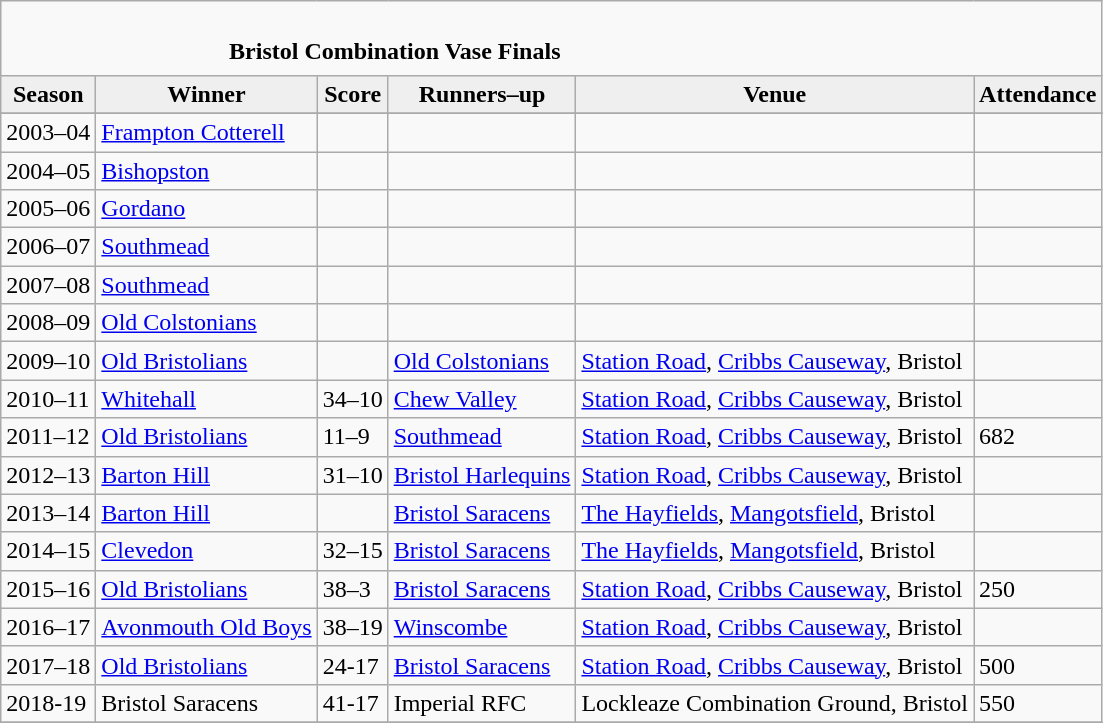<table class="wikitable" style="text-align: left;">
<tr>
<td colspan="6" cellpadding="0" cellspacing="0"><br><table border="0" style="width:100%;" cellpadding="0" cellspacing="0">
<tr>
<td style="width:20%; border:0;"></td>
<td style="border:0;"><strong>Bristol Combination Vase Finals</strong></td>
<td style="width:20%; border:0;"></td>
</tr>
</table>
</td>
</tr>
<tr>
<th style="background:#efefef;">Season</th>
<th style="background:#efefef">Winner</th>
<th style="background:#efefef">Score</th>
<th style="background:#efefef;">Runners–up</th>
<th style="background:#efefef;">Venue</th>
<th style="background:#efefef;">Attendance</th>
</tr>
<tr align=left>
</tr>
<tr>
<td>2003–04</td>
<td><a href='#'>Frampton Cotterell</a></td>
<td></td>
<td></td>
<td></td>
<td></td>
</tr>
<tr>
<td>2004–05</td>
<td><a href='#'>Bishopston</a></td>
<td></td>
<td></td>
<td></td>
<td></td>
</tr>
<tr>
<td>2005–06</td>
<td><a href='#'>Gordano</a></td>
<td></td>
<td></td>
<td></td>
<td></td>
</tr>
<tr>
<td>2006–07</td>
<td><a href='#'>Southmead</a></td>
<td></td>
<td></td>
<td></td>
<td></td>
</tr>
<tr>
<td>2007–08</td>
<td><a href='#'>Southmead</a></td>
<td></td>
<td></td>
<td></td>
<td></td>
</tr>
<tr>
<td>2008–09</td>
<td><a href='#'>Old Colstonians</a></td>
<td></td>
<td></td>
<td></td>
<td></td>
</tr>
<tr>
<td>2009–10</td>
<td><a href='#'>Old Bristolians</a></td>
<td></td>
<td><a href='#'>Old Colstonians</a></td>
<td><a href='#'>Station Road</a>, <a href='#'>Cribbs Causeway</a>, Bristol</td>
<td></td>
</tr>
<tr>
<td>2010–11</td>
<td><a href='#'>Whitehall</a></td>
<td>34–10</td>
<td><a href='#'>Chew Valley</a></td>
<td><a href='#'>Station Road</a>, <a href='#'>Cribbs Causeway</a>, Bristol</td>
<td></td>
</tr>
<tr>
<td>2011–12</td>
<td><a href='#'>Old Bristolians</a></td>
<td>11–9</td>
<td><a href='#'>Southmead</a></td>
<td><a href='#'>Station Road</a>, <a href='#'>Cribbs Causeway</a>, Bristol</td>
<td>682</td>
</tr>
<tr>
<td>2012–13</td>
<td><a href='#'>Barton Hill</a></td>
<td>31–10</td>
<td><a href='#'>Bristol Harlequins</a></td>
<td><a href='#'>Station Road</a>, <a href='#'>Cribbs Causeway</a>, Bristol</td>
<td></td>
</tr>
<tr>
<td>2013–14</td>
<td><a href='#'>Barton Hill</a></td>
<td></td>
<td><a href='#'>Bristol Saracens</a></td>
<td><a href='#'>The Hayfields</a>, <a href='#'>Mangotsfield</a>, Bristol</td>
<td></td>
</tr>
<tr>
<td>2014–15</td>
<td><a href='#'>Clevedon</a></td>
<td>32–15</td>
<td><a href='#'>Bristol Saracens</a></td>
<td><a href='#'>The Hayfields</a>, <a href='#'>Mangotsfield</a>, Bristol</td>
<td></td>
</tr>
<tr>
<td>2015–16</td>
<td><a href='#'>Old Bristolians</a></td>
<td>38–3</td>
<td><a href='#'>Bristol Saracens</a></td>
<td><a href='#'>Station Road</a>, <a href='#'>Cribbs Causeway</a>, Bristol</td>
<td>250</td>
</tr>
<tr>
<td>2016–17</td>
<td><a href='#'>Avonmouth Old Boys</a></td>
<td>38–19</td>
<td><a href='#'>Winscombe</a></td>
<td><a href='#'>Station Road</a>, <a href='#'>Cribbs Causeway</a>, Bristol</td>
<td></td>
</tr>
<tr>
<td>2017–18</td>
<td><a href='#'>Old Bristolians</a></td>
<td>24-17</td>
<td><a href='#'>Bristol Saracens</a></td>
<td><a href='#'>Station Road</a>, <a href='#'>Cribbs Causeway</a>, Bristol</td>
<td>500</td>
</tr>
<tr>
<td>2018-19</td>
<td>Bristol Saracens</td>
<td>41-17</td>
<td>Imperial RFC</td>
<td>Lockleaze Combination Ground, Bristol</td>
<td>550</td>
</tr>
<tr>
</tr>
</table>
